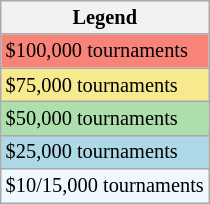<table class="wikitable" style="font-size:85%;">
<tr>
<th>Legend</th>
</tr>
<tr style="background:#f88379;">
<td>$100,000 tournaments</td>
</tr>
<tr style="background:#f7e98e;">
<td>$75,000 tournaments</td>
</tr>
<tr style="background:#addfad;">
<td>$50,000 tournaments</td>
</tr>
<tr style="background:lightblue;">
<td>$25,000 tournaments</td>
</tr>
<tr style="background:#f0f8ff;">
<td>$10/15,000 tournaments</td>
</tr>
</table>
